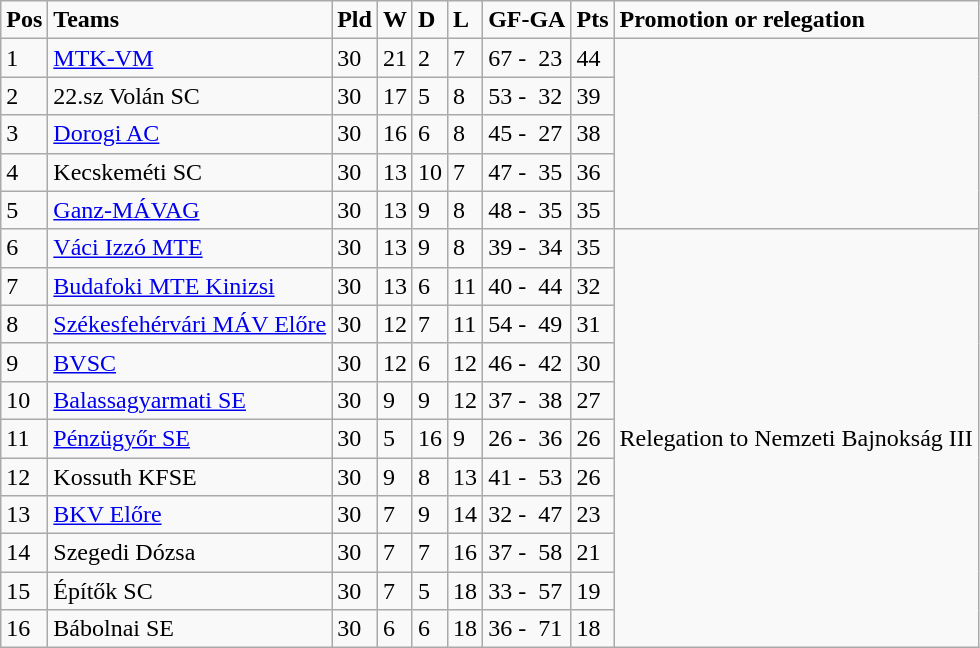<table class="wikitable">
<tr>
<td><strong>Pos</strong></td>
<td><strong>Teams</strong></td>
<td><strong>Pld</strong></td>
<td><strong>W</strong></td>
<td><strong>D</strong></td>
<td><strong>L</strong></td>
<td><strong>GF-GA</strong></td>
<td><strong>Pts</strong></td>
<td><strong>Promotion or relegation</strong></td>
</tr>
<tr>
<td>1</td>
<td><a href='#'>MTK-VM</a></td>
<td>30</td>
<td>21</td>
<td>2</td>
<td>7</td>
<td>67 -  23</td>
<td>44</td>
<td rowspan="5"></td>
</tr>
<tr>
<td>2</td>
<td>22.sz Volán SC</td>
<td>30</td>
<td>17</td>
<td>5</td>
<td>8</td>
<td>53 -  32</td>
<td>39</td>
</tr>
<tr>
<td>3</td>
<td><a href='#'>Dorogi AC</a></td>
<td>30</td>
<td>16</td>
<td>6</td>
<td>8</td>
<td>45 -  27</td>
<td>38</td>
</tr>
<tr>
<td>4</td>
<td>Kecskeméti SC</td>
<td>30</td>
<td>13</td>
<td>10</td>
<td>7</td>
<td>47 -  35</td>
<td>36</td>
</tr>
<tr>
<td>5</td>
<td><a href='#'>Ganz-MÁVAG</a></td>
<td>30</td>
<td>13</td>
<td>9</td>
<td>8</td>
<td>48 -  35</td>
<td>35</td>
</tr>
<tr>
<td>6</td>
<td><a href='#'>Váci Izzó MTE</a></td>
<td>30</td>
<td>13</td>
<td>9</td>
<td>8</td>
<td>39 -  34</td>
<td>35</td>
<td rowspan="11">Relegation to Nemzeti Bajnokság III</td>
</tr>
<tr>
<td>7</td>
<td><a href='#'>Budafoki MTE Kinizsi</a></td>
<td>30</td>
<td>13</td>
<td>6</td>
<td>11</td>
<td>40 -  44</td>
<td>32</td>
</tr>
<tr>
<td>8</td>
<td><a href='#'>Székesfehérvári MÁV Előre</a></td>
<td>30</td>
<td>12</td>
<td>7</td>
<td>11</td>
<td>54 -  49</td>
<td>31</td>
</tr>
<tr>
<td>9</td>
<td><a href='#'>BVSC</a></td>
<td>30</td>
<td>12</td>
<td>6</td>
<td>12</td>
<td>46 -  42</td>
<td>30</td>
</tr>
<tr>
<td>10</td>
<td><a href='#'>Balassagyarmati SE</a></td>
<td>30</td>
<td>9</td>
<td>9</td>
<td>12</td>
<td>37 -  38</td>
<td>27</td>
</tr>
<tr>
<td>11</td>
<td><a href='#'>Pénzügyőr SE</a></td>
<td>30</td>
<td>5</td>
<td>16</td>
<td>9</td>
<td>26 -  36</td>
<td>26</td>
</tr>
<tr>
<td>12</td>
<td>Kossuth KFSE</td>
<td>30</td>
<td>9</td>
<td>8</td>
<td>13</td>
<td>41 -  53</td>
<td>26</td>
</tr>
<tr>
<td>13</td>
<td><a href='#'>BKV Előre</a></td>
<td>30</td>
<td>7</td>
<td>9</td>
<td>14</td>
<td>32 -  47</td>
<td>23</td>
</tr>
<tr>
<td>14</td>
<td>Szegedi Dózsa</td>
<td>30</td>
<td>7</td>
<td>7</td>
<td>16</td>
<td>37 -  58</td>
<td>21</td>
</tr>
<tr>
<td>15</td>
<td>Építők SC</td>
<td>30</td>
<td>7</td>
<td>5</td>
<td>18</td>
<td>33 -  57</td>
<td>19</td>
</tr>
<tr>
<td>16</td>
<td>Bábolnai SE</td>
<td>30</td>
<td>6</td>
<td>6</td>
<td>18</td>
<td>36 -  71</td>
<td>18</td>
</tr>
</table>
